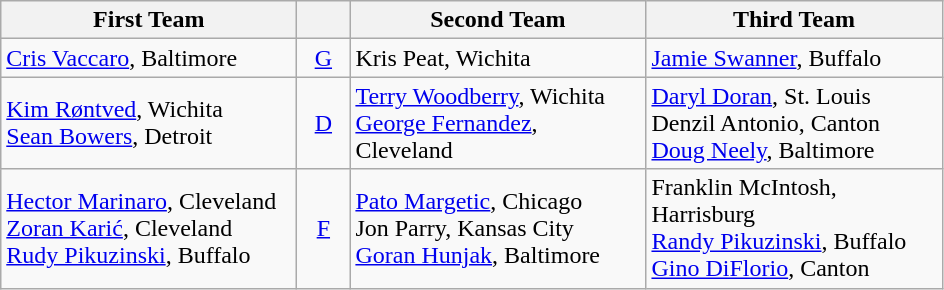<table class="wikitable">
<tr>
<th width=190>First Team</th>
<th width=28></th>
<th width=190>Second Team</th>
<th width=190>Third Team</th>
</tr>
<tr>
<td><a href='#'>Cris Vaccaro</a>, Baltimore</td>
<td align=center><a href='#'>G</a></td>
<td>Kris Peat, Wichita</td>
<td><a href='#'>Jamie Swanner</a>, Buffalo</td>
</tr>
<tr>
<td><a href='#'>Kim Røntved</a>, Wichita<br><a href='#'>Sean Bowers</a>, Detroit</td>
<td align=center><a href='#'>D</a></td>
<td><a href='#'>Terry Woodberry</a>, Wichita<br><a href='#'>George Fernandez</a>, Cleveland</td>
<td><a href='#'>Daryl Doran</a>, St. Louis<br>Denzil Antonio, Canton<br><a href='#'>Doug Neely</a>, Baltimore</td>
</tr>
<tr>
<td><a href='#'>Hector Marinaro</a>, Cleveland<br><a href='#'>Zoran Karić</a>, Cleveland<br><a href='#'>Rudy Pikuzinski</a>, Buffalo</td>
<td align=center><a href='#'>F</a></td>
<td><a href='#'>Pato Margetic</a>, Chicago<br>Jon Parry, Kansas City<br><a href='#'>Goran Hunjak</a>, Baltimore</td>
<td>Franklin McIntosh, Harrisburg<br><a href='#'>Randy Pikuzinski</a>, Buffalo<br><a href='#'>Gino DiFlorio</a>, Canton</td>
</tr>
</table>
